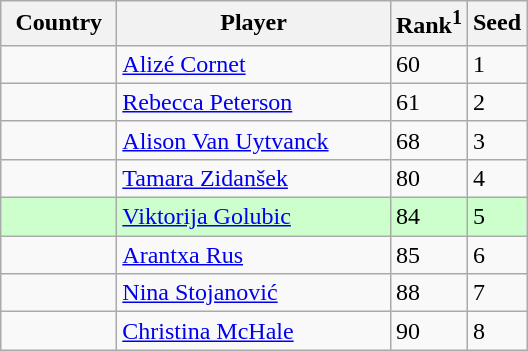<table class="sortable wikitable">
<tr>
<th width="70">Country</th>
<th width="175">Player</th>
<th>Rank<sup>1</sup></th>
<th>Seed</th>
</tr>
<tr>
<td></td>
<td><a href='#'>Alizé Cornet</a></td>
<td>60</td>
<td>1</td>
</tr>
<tr>
<td></td>
<td><a href='#'>Rebecca Peterson</a></td>
<td>61</td>
<td>2</td>
</tr>
<tr>
<td></td>
<td><a href='#'>Alison Van Uytvanck</a></td>
<td>68</td>
<td>3</td>
</tr>
<tr>
<td></td>
<td><a href='#'>Tamara Zidanšek</a></td>
<td>80</td>
<td>4</td>
</tr>
<tr style="background:#cfc;">
<td></td>
<td><a href='#'>Viktorija Golubic</a></td>
<td>84</td>
<td>5</td>
</tr>
<tr>
<td></td>
<td><a href='#'>Arantxa Rus</a></td>
<td>85</td>
<td>6</td>
</tr>
<tr>
<td></td>
<td><a href='#'>Nina Stojanović</a></td>
<td>88</td>
<td>7</td>
</tr>
<tr>
<td></td>
<td><a href='#'>Christina McHale</a></td>
<td>90</td>
<td>8</td>
</tr>
</table>
